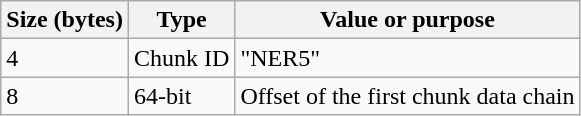<table class="wikitable">
<tr>
<th>Size (bytes)</th>
<th>Type</th>
<th>Value or purpose</th>
</tr>
<tr>
<td>4</td>
<td>Chunk ID</td>
<td>"NER5"</td>
</tr>
<tr>
<td>8</td>
<td>64-bit</td>
<td>Offset of the first chunk data chain</td>
</tr>
</table>
